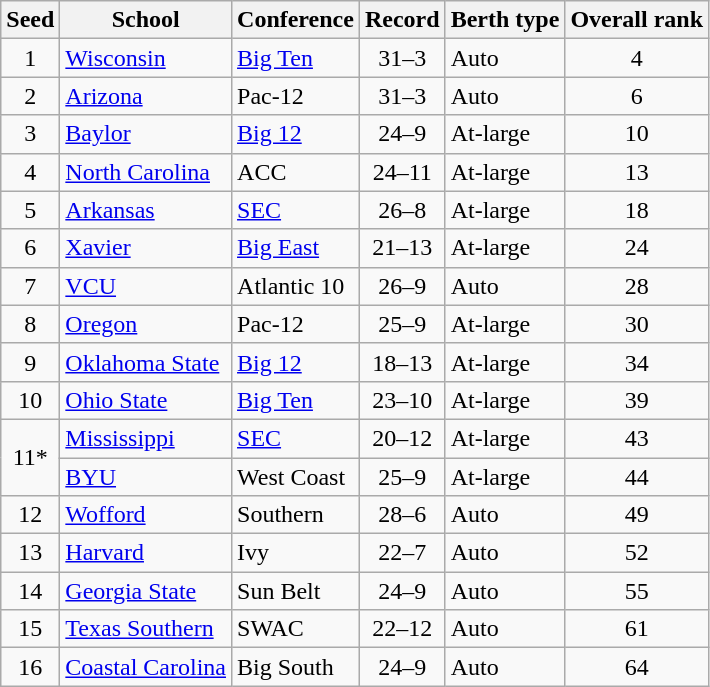<table class="wikitable sortable">
<tr>
<th>Seed</th>
<th>School</th>
<th>Conference</th>
<th>Record</th>
<th>Berth type</th>
<th>Overall rank</th>
</tr>
<tr>
<td align=center>1</td>
<td><a href='#'>Wisconsin</a></td>
<td><a href='#'>Big Ten</a></td>
<td align=center>31–3</td>
<td>Auto</td>
<td align=center>4</td>
</tr>
<tr>
<td align=center>2</td>
<td><a href='#'>Arizona</a></td>
<td>Pac-12</td>
<td align=center>31–3</td>
<td>Auto</td>
<td align=center>6</td>
</tr>
<tr>
<td align=center>3</td>
<td><a href='#'>Baylor</a></td>
<td><a href='#'>Big 12</a></td>
<td align=center>24–9</td>
<td>At-large</td>
<td align=center>10</td>
</tr>
<tr>
<td align=center>4</td>
<td><a href='#'>North Carolina</a></td>
<td>ACC</td>
<td align=center>24–11</td>
<td>At-large</td>
<td align=center>13</td>
</tr>
<tr>
<td align=center>5</td>
<td><a href='#'>Arkansas</a></td>
<td><a href='#'>SEC</a></td>
<td align=center>26–8</td>
<td>At-large</td>
<td align=center>18</td>
</tr>
<tr>
<td align=center>6</td>
<td><a href='#'>Xavier</a></td>
<td><a href='#'>Big East</a></td>
<td align=center>21–13</td>
<td>At-large</td>
<td align=center>24</td>
</tr>
<tr>
<td align=center>7</td>
<td><a href='#'>VCU</a></td>
<td>Atlantic 10</td>
<td align=center>26–9</td>
<td>Auto</td>
<td align=center>28</td>
</tr>
<tr>
<td align=center>8</td>
<td><a href='#'>Oregon</a></td>
<td>Pac-12</td>
<td align=center>25–9</td>
<td>At-large</td>
<td align=center>30</td>
</tr>
<tr>
<td align=center>9</td>
<td><a href='#'>Oklahoma State</a></td>
<td><a href='#'>Big 12</a></td>
<td align=center>18–13</td>
<td>At-large</td>
<td align=center>34</td>
</tr>
<tr>
<td align=center>10</td>
<td><a href='#'>Ohio State</a></td>
<td><a href='#'>Big Ten</a></td>
<td align=center>23–10</td>
<td>At-large</td>
<td align=center>39</td>
</tr>
<tr>
<td rowspan=2 align=center>11*</td>
<td><a href='#'>Mississippi</a></td>
<td><a href='#'>SEC</a></td>
<td align=center>20–12</td>
<td>At-large</td>
<td align=center>43</td>
</tr>
<tr>
<td><a href='#'>BYU</a></td>
<td>West Coast</td>
<td align=center>25–9</td>
<td>At-large</td>
<td align=center>44</td>
</tr>
<tr>
<td align=center>12</td>
<td><a href='#'>Wofford</a></td>
<td>Southern</td>
<td align=center>28–6</td>
<td>Auto</td>
<td align=center>49</td>
</tr>
<tr>
<td align=center>13</td>
<td><a href='#'>Harvard</a></td>
<td>Ivy</td>
<td align=center>22–7</td>
<td>Auto</td>
<td align=center>52</td>
</tr>
<tr>
<td align=center>14</td>
<td><a href='#'>Georgia State</a></td>
<td>Sun Belt</td>
<td align=center>24–9</td>
<td>Auto</td>
<td align=center>55</td>
</tr>
<tr>
<td align=center>15</td>
<td><a href='#'>Texas Southern</a></td>
<td>SWAC</td>
<td align=center>22–12</td>
<td>Auto</td>
<td align=center>61</td>
</tr>
<tr>
<td align=center>16</td>
<td><a href='#'>Coastal Carolina</a></td>
<td>Big South</td>
<td align=center>24–9</td>
<td>Auto</td>
<td align=center>64</td>
</tr>
</table>
